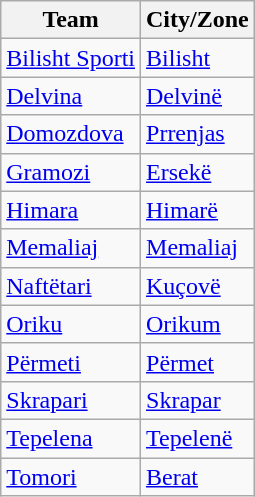<table class="wikitable sortable">
<tr>
<th>Team</th>
<th>City/Zone</th>
</tr>
<tr>
<td><a href='#'>Bilisht Sporti</a></td>
<td><a href='#'>Bilisht</a></td>
</tr>
<tr>
<td><a href='#'>Delvina</a></td>
<td><a href='#'>Delvinë</a></td>
</tr>
<tr>
<td><a href='#'>Domozdova</a></td>
<td><a href='#'>Prrenjas</a></td>
</tr>
<tr>
<td><a href='#'>Gramozi</a></td>
<td><a href='#'>Ersekë</a></td>
</tr>
<tr>
<td><a href='#'>Himara</a></td>
<td><a href='#'>Himarë</a></td>
</tr>
<tr>
<td><a href='#'>Memaliaj</a></td>
<td><a href='#'>Memaliaj</a></td>
</tr>
<tr>
<td><a href='#'>Naftëtari</a></td>
<td><a href='#'>Kuçovë</a></td>
</tr>
<tr>
<td><a href='#'>Oriku</a></td>
<td><a href='#'>Orikum</a></td>
</tr>
<tr>
<td><a href='#'>Përmeti</a></td>
<td><a href='#'>Përmet</a></td>
</tr>
<tr>
<td><a href='#'>Skrapari</a></td>
<td><a href='#'>Skrapar</a></td>
</tr>
<tr>
<td><a href='#'>Tepelena</a></td>
<td><a href='#'>Tepelenë</a></td>
</tr>
<tr>
<td><a href='#'>Tomori</a></td>
<td><a href='#'>Berat</a></td>
</tr>
</table>
